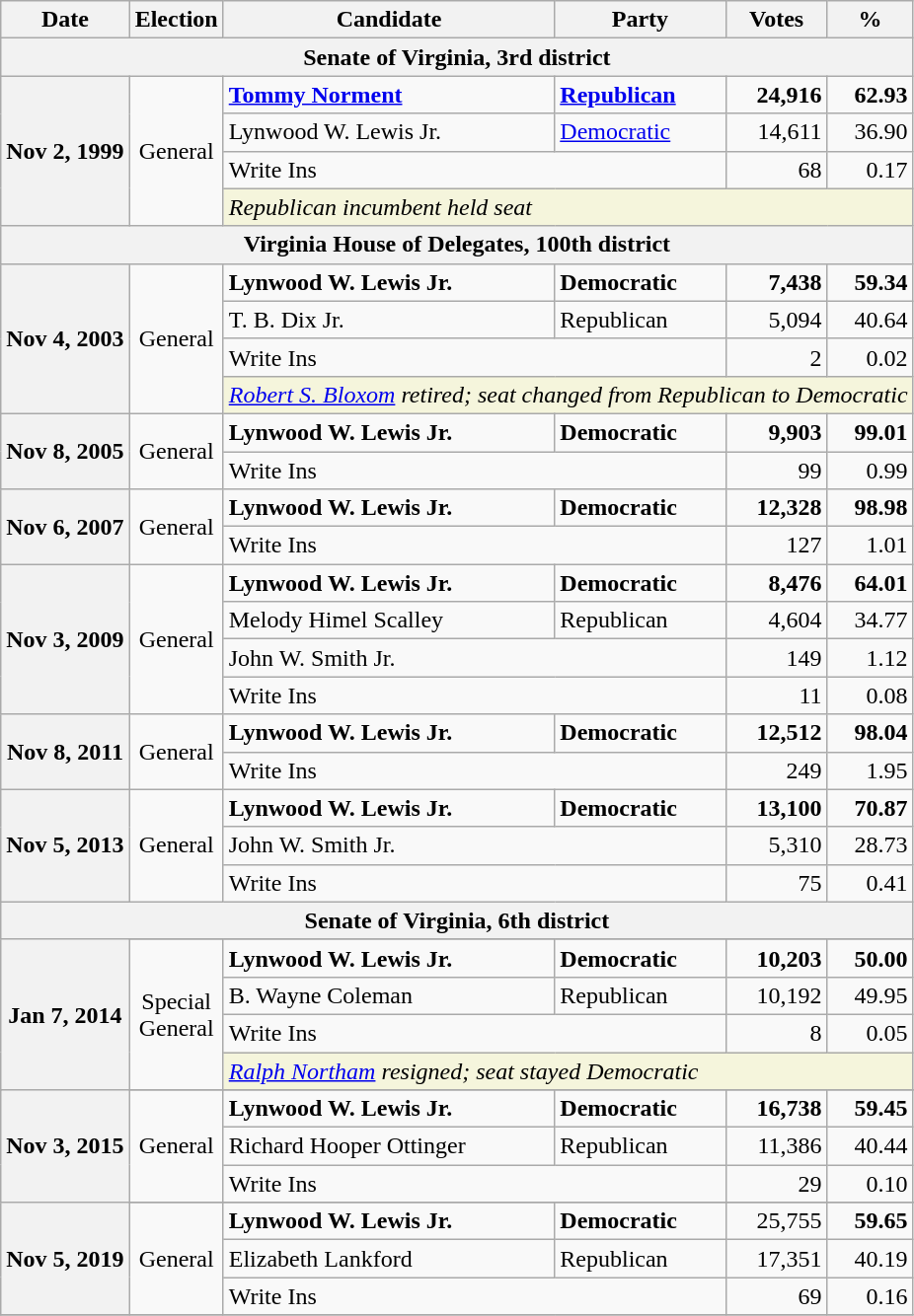<table class="wikitable">
<tr>
<th>Date</th>
<th>Election</th>
<th>Candidate</th>
<th>Party</th>
<th>Votes</th>
<th>%</th>
</tr>
<tr>
<th colspan="6">Senate of Virginia, 3rd district</th>
</tr>
<tr>
<th rowspan="4">Nov 2, 1999</th>
<td rowspan="4" align="center">General</td>
<td><strong><a href='#'>Tommy Norment</a></strong></td>
<td><strong><a href='#'>Republican</a></strong></td>
<td align="right"><strong>24,916</strong></td>
<td align="right"><strong>62.93</strong></td>
</tr>
<tr>
<td>Lynwood W. Lewis Jr.</td>
<td><a href='#'>Democratic</a></td>
<td align="right">14,611</td>
<td align="right">36.90</td>
</tr>
<tr>
<td colspan="2">Write Ins</td>
<td align="right">68</td>
<td align="right">0.17</td>
</tr>
<tr>
<td colspan="4" style="background:Beige"><em>Republican incumbent held seat</em></td>
</tr>
<tr>
<th colspan="6">Virginia House of Delegates, 100th district</th>
</tr>
<tr>
<th rowspan="4">Nov 4, 2003</th>
<td rowspan="4" align="center">General</td>
<td><strong>Lynwood W. Lewis Jr.</strong></td>
<td><strong>Democratic</strong></td>
<td align="right"><strong>7,438</strong></td>
<td align="right"><strong>59.34</strong></td>
</tr>
<tr>
<td>T. B. Dix Jr.</td>
<td>Republican</td>
<td align="right">5,094</td>
<td align="right">40.64</td>
</tr>
<tr>
<td colspan="2">Write Ins</td>
<td align="right">2</td>
<td align="right">0.02</td>
</tr>
<tr>
<td colspan="4" style="background:Beige"><em><a href='#'>Robert S. Bloxom</a> retired; seat changed from Republican to Democratic</em></td>
</tr>
<tr>
<th rowspan="2">Nov 8, 2005</th>
<td rowspan="2" align="center">General</td>
<td><strong>Lynwood W. Lewis Jr.</strong></td>
<td><strong>Democratic</strong></td>
<td align="right"><strong>9,903</strong></td>
<td align="right"><strong>99.01</strong></td>
</tr>
<tr>
<td colspan="2">Write Ins</td>
<td align="right">99</td>
<td align="right">0.99</td>
</tr>
<tr>
<th rowspan="2">Nov 6, 2007</th>
<td rowspan="2" align="center">General</td>
<td><strong>Lynwood W. Lewis Jr.</strong></td>
<td><strong>Democratic</strong></td>
<td align="right"><strong>12,328</strong></td>
<td align="right"><strong>98.98</strong></td>
</tr>
<tr>
<td colspan="2">Write Ins</td>
<td align="right">127</td>
<td align="right">1.01</td>
</tr>
<tr>
<th rowspan="4">Nov 3, 2009</th>
<td rowspan="4" align="center">General</td>
<td><strong>Lynwood W. Lewis Jr.</strong></td>
<td><strong>Democratic</strong></td>
<td align="right"><strong>8,476</strong></td>
<td align="right"><strong>64.01</strong></td>
</tr>
<tr>
<td>Melody Himel Scalley</td>
<td>Republican</td>
<td align="right">4,604</td>
<td align="right">34.77</td>
</tr>
<tr>
<td colspan="2">John W. Smith Jr.</td>
<td align="right">149</td>
<td align="right">1.12</td>
</tr>
<tr>
<td colspan="2">Write Ins</td>
<td align="right">11</td>
<td align="right">0.08</td>
</tr>
<tr>
<th rowspan="2">Nov 8, 2011</th>
<td rowspan="2" align="center">General</td>
<td><strong>Lynwood W. Lewis Jr.</strong></td>
<td><strong>Democratic</strong></td>
<td align="right"><strong>12,512</strong></td>
<td align="right"><strong>98.04</strong></td>
</tr>
<tr>
<td colspan="2">Write Ins</td>
<td align="right">249</td>
<td align="right">1.95</td>
</tr>
<tr>
<th rowspan="3">Nov 5, 2013</th>
<td rowspan="3" align="center">General</td>
<td><strong>Lynwood W. Lewis Jr.</strong></td>
<td><strong>Democratic</strong></td>
<td align="right"><strong>13,100</strong></td>
<td align="right"><strong>70.87</strong></td>
</tr>
<tr>
<td colspan="2">John W. Smith Jr.</td>
<td align="right">5,310</td>
<td align="right">28.73</td>
</tr>
<tr>
<td colspan="2">Write Ins</td>
<td align="right">75</td>
<td align="right">0.41</td>
</tr>
<tr>
<th colspan="6">Senate of Virginia, 6th district</th>
</tr>
<tr>
<th rowspan="5">Jan 7, 2014</th>
</tr>
<tr>
<td rowspan="4" align="center">Special<br>General</td>
<td><strong>Lynwood W. Lewis Jr.</strong></td>
<td><strong>Democratic</strong></td>
<td align="right"><strong>10,203</strong></td>
<td align="right"><strong>50.00</strong></td>
</tr>
<tr>
<td>B. Wayne Coleman</td>
<td>Republican</td>
<td align="right">10,192</td>
<td align="right">49.95</td>
</tr>
<tr>
<td colspan="2">Write Ins</td>
<td align="right">8</td>
<td align="right">0.05</td>
</tr>
<tr>
<td colspan="4" style="background:Beige"><em><a href='#'>Ralph Northam</a> resigned; seat stayed Democratic</em></td>
</tr>
<tr>
<th rowspan="4">Nov 3, 2015</th>
</tr>
<tr>
<td rowspan="3" align="center">General</td>
<td><strong>Lynwood W. Lewis Jr.</strong></td>
<td><strong>Democratic</strong></td>
<td align="right"><strong>16,738</strong></td>
<td align="right"><strong>59.45</strong></td>
</tr>
<tr>
<td>Richard Hooper Ottinger</td>
<td>Republican</td>
<td align="right">11,386</td>
<td align="right">40.44</td>
</tr>
<tr>
<td colspan="2">Write Ins</td>
<td align="right">29</td>
<td align="right">0.10</td>
</tr>
<tr>
<th rowspan="4">Nov 5, 2019</th>
</tr>
<tr>
<td rowspan="3" align="center">General</td>
<td><strong>Lynwood W. Lewis Jr.</strong></td>
<td><strong>Democratic</strong></td>
<td align="right">25,755</td>
<td align="right"><strong>59.65</strong></td>
</tr>
<tr>
<td>Elizabeth Lankford</td>
<td>Republican</td>
<td align="right">17,351</td>
<td align="right">40.19</td>
</tr>
<tr>
<td colspan="2">Write Ins</td>
<td align="right">69</td>
<td align="right">0.16</td>
</tr>
<tr>
</tr>
</table>
